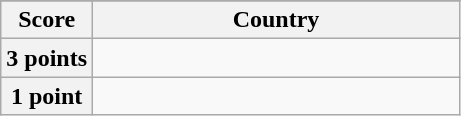<table class="wikitable">
<tr>
</tr>
<tr>
<th scope="col" width="20%">Score</th>
<th scope="col">Country</th>
</tr>
<tr>
<th scope="row">3 points</th>
<td></td>
</tr>
<tr>
<th scope="row">1 point</th>
<td></td>
</tr>
</table>
